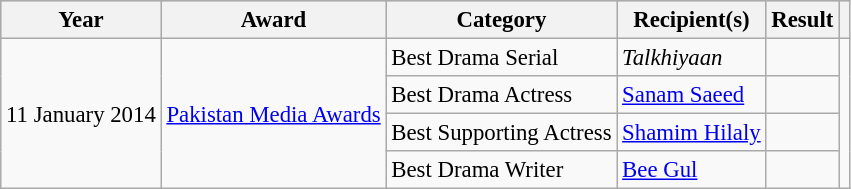<table class="wikitable" style="font-size: 95%;">
<tr style="background:#ccc; text-align:center;">
<th>Year</th>
<th>Award</th>
<th>Category</th>
<th>Recipient(s)</th>
<th>Result</th>
<th></th>
</tr>
<tr>
<td rowspan=4>11 January 2014</td>
<td rowspan=4><a href='#'>Pakistan Media Awards</a></td>
<td>Best Drama Serial</td>
<td><em>Talkhiyaan</em></td>
<td></td>
<td rowspan="4"></td>
</tr>
<tr>
<td>Best Drama Actress</td>
<td><a href='#'>Sanam Saeed</a></td>
<td></td>
</tr>
<tr>
<td>Best Supporting Actress</td>
<td><a href='#'>Shamim Hilaly</a></td>
<td></td>
</tr>
<tr>
<td>Best Drama Writer</td>
<td><a href='#'>Bee Gul</a></td>
<td></td>
</tr>
</table>
